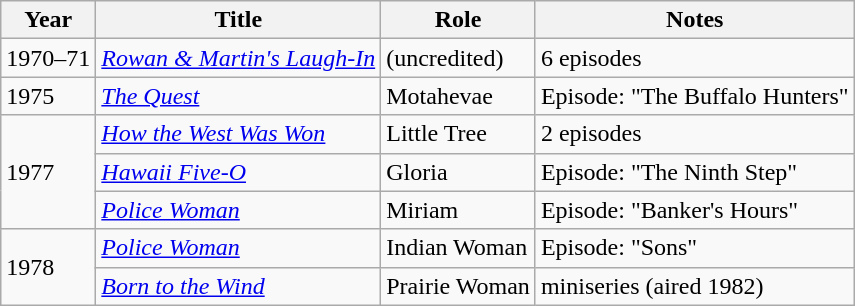<table class="wikitable sortable">
<tr>
<th>Year</th>
<th>Title</th>
<th>Role</th>
<th class="unsortable">Notes</th>
</tr>
<tr>
<td rowspan=1>1970–71</td>
<td><em><a href='#'>Rowan & Martin's Laugh-In</a></em></td>
<td>(uncredited)</td>
<td>6 episodes</td>
</tr>
<tr>
<td rowspan=1>1975</td>
<td><em><a href='#'>The Quest</a></em></td>
<td>Motahevae</td>
<td>Episode: "The Buffalo Hunters"</td>
</tr>
<tr>
<td rowspan=3>1977</td>
<td><a href='#'><em>How the West Was Won</em></a></td>
<td>Little Tree</td>
<td>2 episodes</td>
</tr>
<tr>
<td><em><a href='#'>Hawaii Five-O</a></em></td>
<td>Gloria</td>
<td>Episode: "The Ninth Step"</td>
</tr>
<tr>
<td><em><a href='#'>Police Woman</a></em></td>
<td>Miriam</td>
<td>Episode: "Banker's Hours"</td>
</tr>
<tr>
<td rowspan=2>1978</td>
<td><em><a href='#'>Police Woman</a></em></td>
<td>Indian Woman</td>
<td>Episode: "Sons"</td>
</tr>
<tr>
<td><em><a href='#'>Born to the Wind</a></em></td>
<td>Prairie Woman</td>
<td>miniseries (aired 1982)</td>
</tr>
</table>
